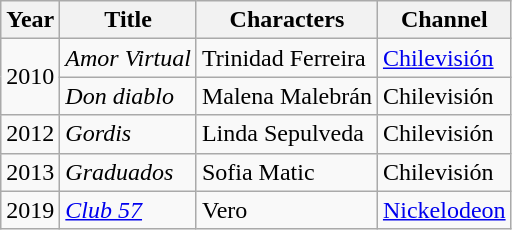<table Class = "wikitable">
<tr>
<th>Year</th>
<th>Title</th>
<th>Characters</th>
<th>Channel</th>
</tr>
<tr>
<td Rowspan = 2>2010</td>
<td><em>Amor Virtual</em></td>
<td>Trinidad Ferreira</td>
<td><a href='#'>Chilevisión</a></td>
</tr>
<tr>
<td><em>Don diablo</em></td>
<td>Malena Malebrán</td>
<td>Chilevisión</td>
</tr>
<tr>
<td>2012</td>
<td><em>Gordis</em></td>
<td>Linda Sepulveda</td>
<td>Chilevisión</td>
</tr>
<tr>
<td>2013</td>
<td><em>Graduados</em></td>
<td>Sofia Matic</td>
<td>Chilevisión</td>
</tr>
<tr>
<td>2019</td>
<td><em><a href='#'>Club 57</a></em></td>
<td>Vero</td>
<td><a href='#'>Nickelodeon</a></td>
</tr>
</table>
